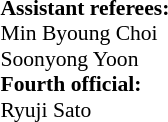<table width=50% style="font-size: 90%">
<tr>
<td><br><strong>Assistant referees:</strong>
<br> Min Byoung Choi 
<br> Soonyong Yoon
<br><strong>Fourth official:</strong>
<br> Ryuji Sato</td>
</tr>
</table>
